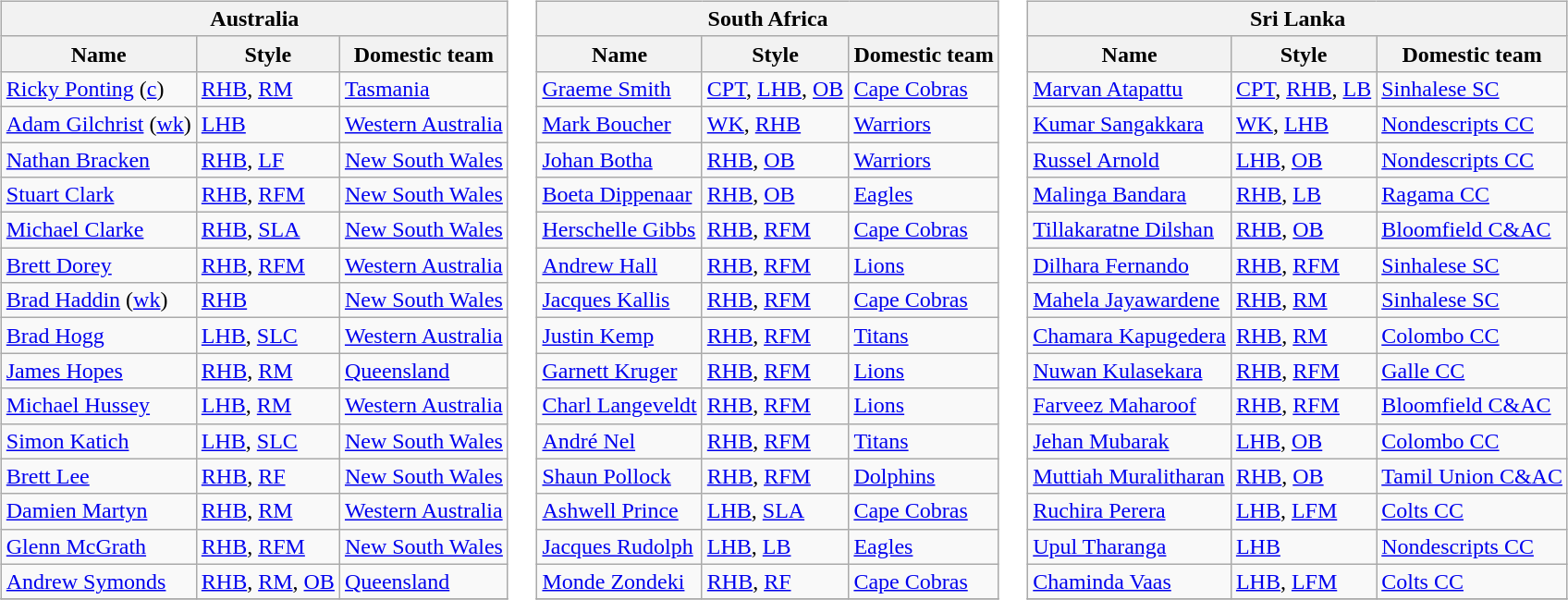<table>
<tr>
<td valign="top"><br><table class="wikitable">
<tr>
<th colspan="3">Australia</th>
</tr>
<tr>
<th>Name</th>
<th>Style</th>
<th>Domestic team</th>
</tr>
<tr>
<td><a href='#'>Ricky Ponting</a> (<a href='#'>c</a>)</td>
<td><a href='#'>RHB</a>, <a href='#'>RM</a></td>
<td><a href='#'>Tasmania</a></td>
</tr>
<tr>
<td><a href='#'>Adam Gilchrist</a> (<a href='#'>wk</a>)</td>
<td><a href='#'>LHB</a></td>
<td><a href='#'>Western Australia</a></td>
</tr>
<tr>
<td><a href='#'>Nathan Bracken</a></td>
<td><a href='#'>RHB</a>, <a href='#'>LF</a></td>
<td><a href='#'>New South Wales</a></td>
</tr>
<tr>
<td><a href='#'>Stuart Clark</a></td>
<td><a href='#'>RHB</a>, <a href='#'>RFM</a></td>
<td><a href='#'>New South Wales</a></td>
</tr>
<tr>
<td><a href='#'>Michael Clarke</a></td>
<td><a href='#'>RHB</a>, <a href='#'>SLA</a></td>
<td><a href='#'>New South Wales</a></td>
</tr>
<tr>
<td><a href='#'>Brett Dorey</a></td>
<td><a href='#'>RHB</a>, <a href='#'>RFM</a></td>
<td><a href='#'>Western Australia</a></td>
</tr>
<tr>
<td><a href='#'>Brad Haddin</a> (<a href='#'>wk</a>)</td>
<td><a href='#'>RHB</a></td>
<td><a href='#'>New South Wales</a></td>
</tr>
<tr>
<td><a href='#'>Brad Hogg</a></td>
<td><a href='#'>LHB</a>, <a href='#'>SLC</a></td>
<td><a href='#'>Western Australia</a></td>
</tr>
<tr>
<td><a href='#'>James Hopes</a></td>
<td><a href='#'>RHB</a>, <a href='#'>RM</a></td>
<td><a href='#'>Queensland</a></td>
</tr>
<tr>
<td><a href='#'>Michael Hussey</a></td>
<td><a href='#'>LHB</a>, <a href='#'>RM</a></td>
<td><a href='#'>Western Australia</a></td>
</tr>
<tr>
<td><a href='#'>Simon Katich</a></td>
<td><a href='#'>LHB</a>, <a href='#'>SLC</a></td>
<td><a href='#'>New South Wales</a></td>
</tr>
<tr>
<td><a href='#'>Brett Lee</a></td>
<td><a href='#'>RHB</a>, <a href='#'>RF</a></td>
<td><a href='#'>New South Wales</a></td>
</tr>
<tr>
<td><a href='#'>Damien Martyn</a></td>
<td><a href='#'>RHB</a>, <a href='#'>RM</a></td>
<td><a href='#'>Western Australia</a></td>
</tr>
<tr>
<td><a href='#'>Glenn McGrath</a></td>
<td><a href='#'>RHB</a>, <a href='#'>RFM</a></td>
<td><a href='#'>New South Wales</a></td>
</tr>
<tr>
<td><a href='#'>Andrew Symonds</a></td>
<td><a href='#'>RHB</a>, <a href='#'>RM</a>, <a href='#'>OB</a></td>
<td><a href='#'>Queensland</a></td>
</tr>
<tr>
</tr>
</table>
</td>
<td valign="top"><br><table class="wikitable">
<tr>
<th colspan="3">South Africa</th>
</tr>
<tr>
<th>Name</th>
<th>Style</th>
<th>Domestic team</th>
</tr>
<tr>
<td><a href='#'>Graeme Smith</a></td>
<td><a href='#'>CPT</a>, <a href='#'>LHB</a>, <a href='#'>OB</a></td>
<td><a href='#'>Cape Cobras</a></td>
</tr>
<tr>
<td><a href='#'>Mark Boucher</a></td>
<td><a href='#'>WK</a>, <a href='#'>RHB</a></td>
<td><a href='#'>Warriors</a></td>
</tr>
<tr>
<td><a href='#'>Johan Botha</a></td>
<td><a href='#'>RHB</a>, <a href='#'>OB</a></td>
<td><a href='#'>Warriors</a></td>
</tr>
<tr>
<td><a href='#'>Boeta Dippenaar</a></td>
<td><a href='#'>RHB</a>, <a href='#'>OB</a></td>
<td><a href='#'>Eagles</a></td>
</tr>
<tr>
<td><a href='#'>Herschelle Gibbs</a></td>
<td><a href='#'>RHB</a>, <a href='#'>RFM</a></td>
<td><a href='#'>Cape Cobras</a></td>
</tr>
<tr>
<td><a href='#'>Andrew Hall</a></td>
<td><a href='#'>RHB</a>, <a href='#'>RFM</a></td>
<td><a href='#'>Lions</a></td>
</tr>
<tr>
<td><a href='#'>Jacques Kallis</a></td>
<td><a href='#'>RHB</a>, <a href='#'>RFM</a></td>
<td><a href='#'>Cape Cobras</a></td>
</tr>
<tr>
<td><a href='#'>Justin Kemp</a></td>
<td><a href='#'>RHB</a>, <a href='#'>RFM</a></td>
<td><a href='#'>Titans</a></td>
</tr>
<tr>
<td><a href='#'>Garnett Kruger</a></td>
<td><a href='#'>RHB</a>, <a href='#'>RFM</a></td>
<td><a href='#'>Lions</a></td>
</tr>
<tr>
<td><a href='#'>Charl Langeveldt</a></td>
<td><a href='#'>RHB</a>, <a href='#'>RFM</a></td>
<td><a href='#'>Lions</a></td>
</tr>
<tr>
<td><a href='#'>André Nel</a></td>
<td><a href='#'>RHB</a>, <a href='#'>RFM</a></td>
<td><a href='#'>Titans</a></td>
</tr>
<tr>
<td><a href='#'>Shaun Pollock</a></td>
<td><a href='#'>RHB</a>, <a href='#'>RFM</a></td>
<td><a href='#'>Dolphins</a></td>
</tr>
<tr>
<td><a href='#'>Ashwell Prince</a></td>
<td><a href='#'>LHB</a>, <a href='#'>SLA</a></td>
<td><a href='#'>Cape Cobras</a></td>
</tr>
<tr>
<td><a href='#'>Jacques Rudolph</a></td>
<td><a href='#'>LHB</a>, <a href='#'>LB</a></td>
<td><a href='#'>Eagles</a></td>
</tr>
<tr>
<td><a href='#'>Monde Zondeki</a></td>
<td><a href='#'>RHB</a>, <a href='#'>RF</a></td>
<td><a href='#'>Cape Cobras</a></td>
</tr>
<tr>
</tr>
</table>
</td>
<td valign="top"><br><table class="wikitable">
<tr>
<th colspan="3">Sri Lanka</th>
</tr>
<tr>
<th>Name</th>
<th>Style</th>
<th>Domestic team</th>
</tr>
<tr>
<td><a href='#'>Marvan Atapattu</a></td>
<td><a href='#'>CPT</a>, <a href='#'>RHB</a>, <a href='#'>LB</a></td>
<td><a href='#'>Sinhalese SC</a></td>
</tr>
<tr>
<td><a href='#'>Kumar Sangakkara</a></td>
<td><a href='#'>WK</a>, <a href='#'>LHB</a></td>
<td><a href='#'>Nondescripts CC</a></td>
</tr>
<tr>
<td><a href='#'>Russel Arnold</a></td>
<td><a href='#'>LHB</a>, <a href='#'>OB</a></td>
<td><a href='#'>Nondescripts CC</a></td>
</tr>
<tr>
<td><a href='#'>Malinga Bandara</a></td>
<td><a href='#'>RHB</a>, <a href='#'>LB</a></td>
<td><a href='#'>Ragama CC</a></td>
</tr>
<tr>
<td><a href='#'>Tillakaratne Dilshan</a></td>
<td><a href='#'>RHB</a>, <a href='#'>OB</a></td>
<td><a href='#'>Bloomfield C&AC</a></td>
</tr>
<tr>
<td><a href='#'>Dilhara Fernando</a></td>
<td><a href='#'>RHB</a>, <a href='#'>RFM</a></td>
<td><a href='#'>Sinhalese SC</a></td>
</tr>
<tr>
<td><a href='#'>Mahela Jayawardene</a></td>
<td><a href='#'>RHB</a>, <a href='#'>RM</a></td>
<td><a href='#'>Sinhalese SC</a></td>
</tr>
<tr>
<td><a href='#'>Chamara Kapugedera</a></td>
<td><a href='#'>RHB</a>, <a href='#'>RM</a></td>
<td><a href='#'>Colombo CC</a></td>
</tr>
<tr>
<td><a href='#'>Nuwan Kulasekara</a></td>
<td><a href='#'>RHB</a>, <a href='#'>RFM</a></td>
<td><a href='#'>Galle CC</a></td>
</tr>
<tr>
<td><a href='#'>Farveez Maharoof</a></td>
<td><a href='#'>RHB</a>, <a href='#'>RFM</a></td>
<td><a href='#'>Bloomfield C&AC</a></td>
</tr>
<tr>
<td><a href='#'>Jehan Mubarak</a></td>
<td><a href='#'>LHB</a>, <a href='#'>OB</a></td>
<td><a href='#'>Colombo CC</a></td>
</tr>
<tr>
<td><a href='#'>Muttiah Muralitharan</a></td>
<td><a href='#'>RHB</a>, <a href='#'>OB</a></td>
<td><a href='#'>Tamil Union C&AC</a></td>
</tr>
<tr>
<td><a href='#'>Ruchira Perera</a></td>
<td><a href='#'>LHB</a>, <a href='#'>LFM</a></td>
<td><a href='#'>Colts CC</a></td>
</tr>
<tr>
<td><a href='#'>Upul Tharanga</a></td>
<td><a href='#'>LHB</a></td>
<td><a href='#'>Nondescripts CC</a></td>
</tr>
<tr>
<td><a href='#'>Chaminda Vaas</a></td>
<td><a href='#'>LHB</a>, <a href='#'>LFM</a></td>
<td><a href='#'>Colts CC</a></td>
</tr>
<tr>
</tr>
</table>
</td>
</tr>
</table>
